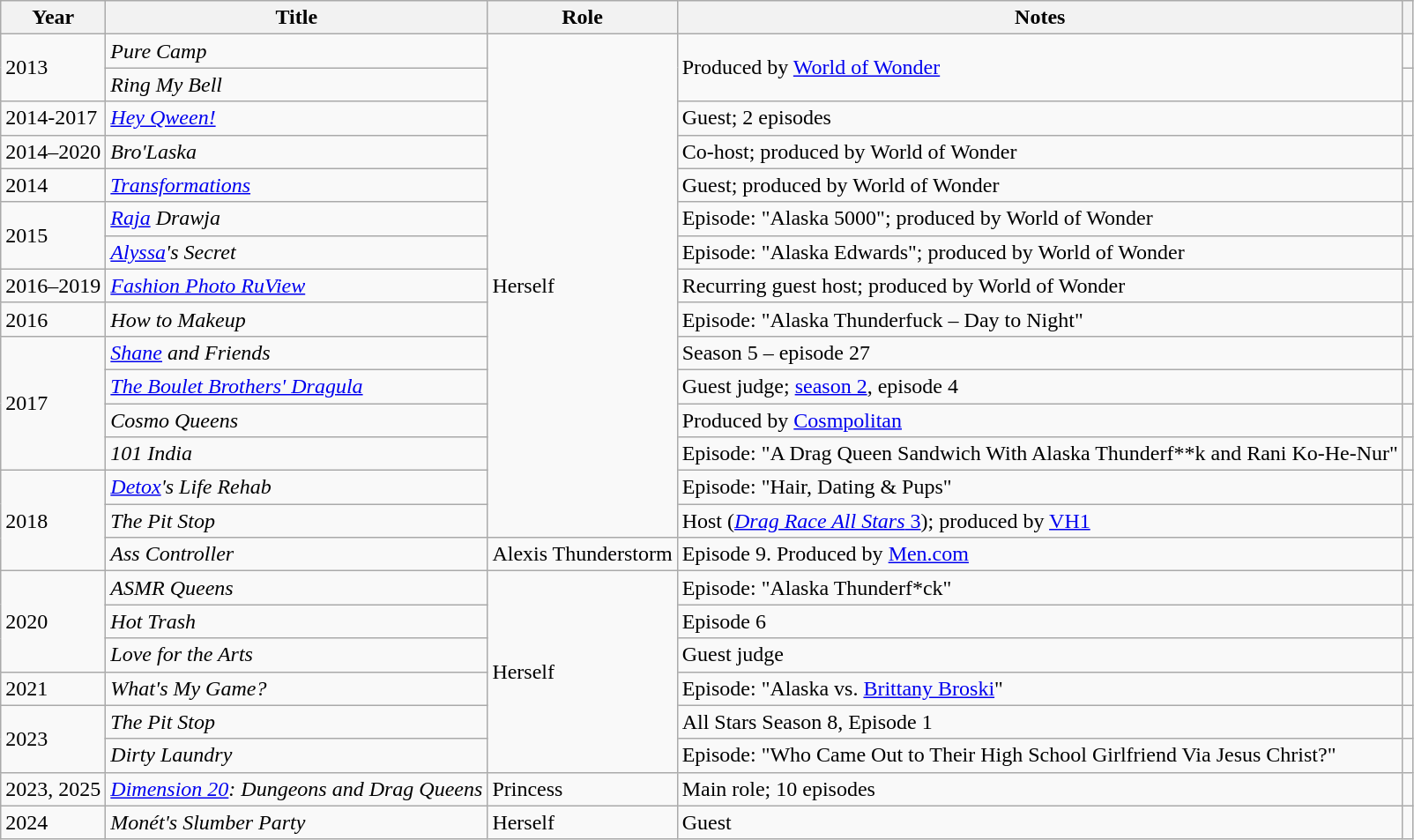<table class="wikitable">
<tr>
<th>Year</th>
<th>Title</th>
<th>Role</th>
<th>Notes</th>
<th></th>
</tr>
<tr>
<td rowspan="2">2013</td>
<td><em>Pure Camp</em></td>
<td rowspan="15">Herself</td>
<td rowspan="2">Produced by <a href='#'>World of Wonder</a></td>
<td></td>
</tr>
<tr>
<td><em>Ring My Bell</em></td>
<td></td>
</tr>
<tr>
<td>2014-2017</td>
<td><em><a href='#'>Hey Qween!</a></em></td>
<td>Guest; 2 episodes</td>
<td></td>
</tr>
<tr>
<td>2014–2020</td>
<td><em>Bro'Laska</em></td>
<td>Co-host; produced by World of Wonder</td>
<td></td>
</tr>
<tr>
<td>2014</td>
<td><a href='#'><em>Transformations</em></a></td>
<td>Guest; produced by World of Wonder</td>
<td></td>
</tr>
<tr>
<td rowspan="2">2015</td>
<td><em><a href='#'>Raja</a> Drawja</em></td>
<td>Episode: "Alaska 5000"; produced by World of Wonder</td>
</tr>
<tr>
<td><em><a href='#'>Alyssa</a>'s Secret</em></td>
<td>Episode: "Alaska Edwards"; produced by World of Wonder</td>
<td></td>
</tr>
<tr>
<td>2016–2019</td>
<td><em><a href='#'>Fashion Photo RuView</a></em></td>
<td>Recurring guest host; produced by World of Wonder</td>
<td></td>
</tr>
<tr>
<td>2016</td>
<td><em>How to Makeup</em></td>
<td>Episode: "Alaska Thunderfuck – Day to Night"</td>
<td></td>
</tr>
<tr>
<td rowspan="4">2017</td>
<td><em><a href='#'>Shane</a> and Friends</em></td>
<td>Season 5 – episode 27</td>
<td></td>
</tr>
<tr>
<td><em><a href='#'>The Boulet Brothers' Dragula</a></em></td>
<td>Guest judge; <a href='#'>season 2</a>, episode 4</td>
<td></td>
</tr>
<tr>
<td><em>Cosmo Queens</em></td>
<td>Produced by <a href='#'>Cosmpolitan</a></td>
<td></td>
</tr>
<tr>
<td><em>101 India</em></td>
<td>Episode: "A Drag Queen Sandwich With Alaska Thunderf**k and Rani Ko-He-Nur"</td>
<td></td>
</tr>
<tr>
<td rowspan="3">2018</td>
<td><em><a href='#'>Detox</a>'s Life Rehab</em></td>
<td>Episode: "Hair, Dating & Pups"</td>
<td></td>
</tr>
<tr>
<td><em>The Pit Stop</em></td>
<td>Host (<a href='#'><em>Drag Race All Stars</em> 3</a>); produced by <a href='#'>VH1</a></td>
<td></td>
</tr>
<tr>
<td><em>Ass Controller</em></td>
<td>Alexis Thunderstorm</td>
<td>Episode 9. Produced by <a href='#'>Men.com</a></td>
<td></td>
</tr>
<tr>
<td rowspan="3">2020</td>
<td><em>ASMR Queens</em></td>
<td rowspan="6">Herself</td>
<td>Episode: "Alaska Thunderf*ck"</td>
<td></td>
</tr>
<tr>
<td><em>Hot Trash</em></td>
<td>Episode 6</td>
<td></td>
</tr>
<tr>
<td><em>Love for the Arts</em></td>
<td>Guest judge</td>
<td></td>
</tr>
<tr>
<td>2021</td>
<td><em>What's My Game?</em></td>
<td>Episode: "Alaska vs. <a href='#'>Brittany Broski</a>"</td>
<td style="text-align: center;"></td>
</tr>
<tr>
<td rowspan="2">2023</td>
<td><em>The Pit Stop</em></td>
<td>All Stars Season 8, Episode 1</td>
<td></td>
</tr>
<tr>
<td><em>Dirty Laundry</em></td>
<td>Episode: "Who Came Out to Their High School Girlfriend Via Jesus Christ?"</td>
<td style="text-align: center;"></td>
</tr>
<tr>
<td>2023, 2025</td>
<td><em><a href='#'>Dimension 20</a>: Dungeons and Drag Queens</em></td>
<td>Princess</td>
<td>Main role; 10 episodes</td>
<td style="text-align: center;"></td>
</tr>
<tr>
<td rowspan="4">2024</td>
<td><em>Monét's Slumber Party</em></td>
<td>Herself</td>
<td>Guest</td>
<td style="text-align: center;"></td>
</tr>
</table>
